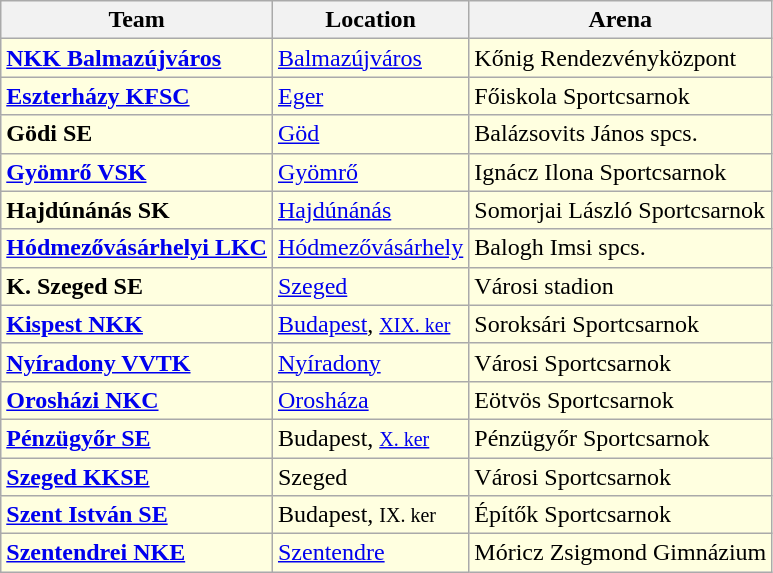<table class="wikitable sortable" style="text-align: left;">
<tr>
<th>Team</th>
<th>Location</th>
<th>Arena</th>
</tr>
<tr bgcolor=ffffe0>
<td><strong><a href='#'>NKK Balmazújváros</a></strong></td>
<td><a href='#'>Balmazújváros</a></td>
<td>Kőnig Rendezvényközpont</td>
</tr>
<tr bgcolor=ffffe0>
<td><strong><a href='#'>Eszterházy KFSC</a></strong></td>
<td><a href='#'>Eger</a></td>
<td>Főiskola Sportcsarnok</td>
</tr>
<tr bgcolor=ffffe0>
<td><strong>Gödi SE</strong></td>
<td><a href='#'>Göd</a></td>
<td>Balázsovits János spcs.</td>
</tr>
<tr bgcolor=ffffe0>
<td><strong><a href='#'>Gyömrő VSK</a></strong></td>
<td><a href='#'>Gyömrő</a></td>
<td>Ignácz Ilona Sportcsarnok</td>
</tr>
<tr bgcolor=ffffe0>
<td><strong>Hajdúnánás SK</strong></td>
<td><a href='#'>Hajdúnánás</a></td>
<td>Somorjai László Sportcsarnok</td>
</tr>
<tr bgcolor=ffffe0>
<td><strong><a href='#'>Hódmezővásárhelyi LKC</a></strong></td>
<td><a href='#'>Hódmezővásárhely</a></td>
<td>Balogh Imsi spcs.</td>
</tr>
<tr bgcolor=ffffe0>
<td><strong>K. Szeged SE</strong></td>
<td><a href='#'>Szeged</a></td>
<td>Városi stadion</td>
</tr>
<tr bgcolor=ffffe0>
<td><strong><a href='#'>Kispest NKK</a></strong></td>
<td><a href='#'>Budapest</a>, <small><a href='#'>XIX. ker</a></small></td>
<td>Soroksári Sportcsarnok</td>
</tr>
<tr bgcolor=ffffe0>
<td><strong><a href='#'>Nyíradony VVTK</a></strong></td>
<td><a href='#'>Nyíradony</a></td>
<td>Városi Sportcsarnok</td>
</tr>
<tr bgcolor=ffffe0>
<td><strong><a href='#'>Orosházi NKC</a></strong></td>
<td><a href='#'>Orosháza</a></td>
<td>Eötvös Sportcsarnok</td>
</tr>
<tr bgcolor=ffffe0>
<td><strong><a href='#'>Pénzügyőr SE</a></strong></td>
<td>Budapest, <small><a href='#'>X. ker</a></small></td>
<td>Pénzügyőr Sportcsarnok</td>
</tr>
<tr bgcolor=ffffe0>
<td><strong><a href='#'>Szeged KKSE</a></strong></td>
<td>Szeged</td>
<td>Városi Sportcsarnok</td>
</tr>
<tr bgcolor=ffffe0>
<td><strong><a href='#'>Szent István SE</a></strong></td>
<td>Budapest, <small>IX. ker</small></td>
<td>Építők Sportcsarnok</td>
</tr>
<tr bgcolor=ffffe0>
<td><strong><a href='#'>Szentendrei NKE</a></strong></td>
<td><a href='#'>Szentendre</a></td>
<td>Móricz Zsigmond Gimnázium</td>
</tr>
</table>
